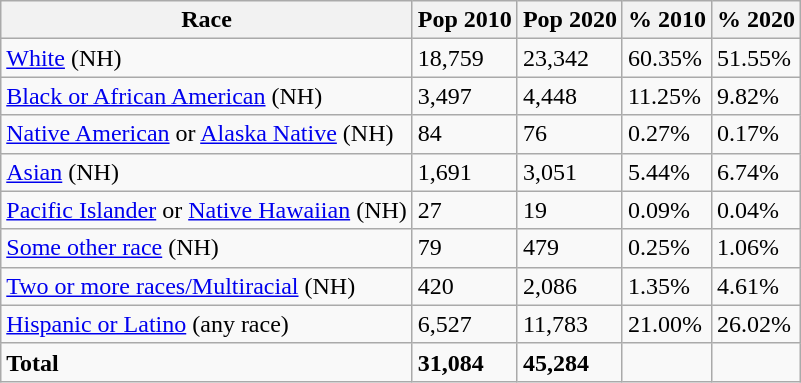<table class="wikitable">
<tr>
<th>Race</th>
<th>Pop 2010</th>
<th>Pop 2020</th>
<th>% 2010</th>
<th>% 2020</th>
</tr>
<tr>
<td><a href='#'>White</a> (NH)</td>
<td>18,759</td>
<td>23,342</td>
<td>60.35%</td>
<td>51.55%</td>
</tr>
<tr>
<td><a href='#'>Black or African American</a> (NH)</td>
<td>3,497</td>
<td>4,448</td>
<td>11.25%</td>
<td>9.82%</td>
</tr>
<tr>
<td><a href='#'>Native American</a> or <a href='#'>Alaska Native</a> (NH)</td>
<td>84</td>
<td>76</td>
<td>0.27%</td>
<td>0.17%</td>
</tr>
<tr>
<td><a href='#'>Asian</a> (NH)</td>
<td>1,691</td>
<td>3,051</td>
<td>5.44%</td>
<td>6.74%</td>
</tr>
<tr>
<td><a href='#'>Pacific Islander</a> or <a href='#'>Native Hawaiian</a> (NH)</td>
<td>27</td>
<td>19</td>
<td>0.09%</td>
<td>0.04%</td>
</tr>
<tr>
<td><a href='#'>Some other race</a> (NH)</td>
<td>79</td>
<td>479</td>
<td>0.25%</td>
<td>1.06%</td>
</tr>
<tr>
<td><a href='#'>Two or more races/Multiracial</a> (NH)</td>
<td>420</td>
<td>2,086</td>
<td>1.35%</td>
<td>4.61%</td>
</tr>
<tr>
<td><a href='#'>Hispanic or Latino</a> (any race)</td>
<td>6,527</td>
<td>11,783</td>
<td>21.00%</td>
<td>26.02%</td>
</tr>
<tr>
<td><strong>Total</strong></td>
<td><strong>31,084</strong></td>
<td><strong>45,284</strong></td>
<td></td>
</tr>
</table>
